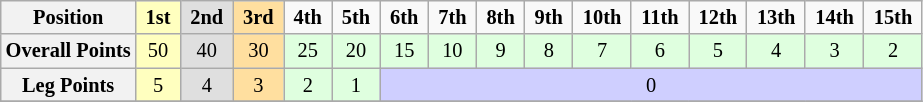<table class="wikitable" style="font-size:85%; text-align:center">
<tr>
<th>Position</th>
<td style="background:#ffffbf;"> <strong>1st</strong> </td>
<td style="background:#dfdfdf;"> <strong>2nd</strong> </td>
<td style="background:#ffdf9f;"> <strong>3rd</strong> </td>
<td> <strong>4th</strong> </td>
<td> <strong>5th</strong> </td>
<td> <strong>6th</strong> </td>
<td> <strong>7th</strong> </td>
<td> <strong>8th</strong> </td>
<td> <strong>9th</strong> </td>
<td> <strong>10th</strong> </td>
<td> <strong>11th</strong> </td>
<td> <strong>12th</strong> </td>
<td> <strong>13th</strong> </td>
<td> <strong>14th</strong> </td>
<td> <strong>15th</strong> </td>
</tr>
<tr>
<th>Overall Points</th>
<td style="background:#ffffbf;">50</td>
<td style="background:#dfdfdf;">40</td>
<td style="background:#ffdf9f;">30</td>
<td style="background:#dfffdf;">25</td>
<td style="background:#dfffdf;">20</td>
<td style="background:#dfffdf;">15</td>
<td style="background:#dfffdf;">10</td>
<td style="background:#dfffdf;">9</td>
<td style="background:#dfffdf;">8</td>
<td style="background:#dfffdf;">7</td>
<td style="background:#dfffdf;">6</td>
<td style="background:#dfffdf;">5</td>
<td style="background:#dfffdf;">4</td>
<td style="background:#dfffdf;">3</td>
<td style="background:#dfffdf;">2</td>
</tr>
<tr>
<th>Leg Points</th>
<td style="background:#ffffbf;">5</td>
<td style="background:#dfdfdf;">4</td>
<td style="background:#ffdf9f;">3</td>
<td style="background:#dfffdf;">2</td>
<td style="background:#dfffdf;">1</td>
<td style="background:#cfcfff;" colspan=10>0</td>
</tr>
<tr>
</tr>
</table>
